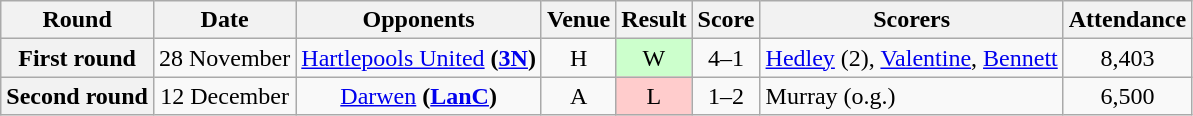<table class="wikitable" style="text-align:center">
<tr>
<th>Round</th>
<th>Date</th>
<th>Opponents</th>
<th>Venue</th>
<th>Result</th>
<th>Score</th>
<th>Scorers</th>
<th>Attendance</th>
</tr>
<tr>
<th>First round</th>
<td>28 November</td>
<td><a href='#'>Hartlepools United</a> <strong>(<a href='#'>3N</a>)</strong></td>
<td>H</td>
<td style="background-color:#CCFFCC">W</td>
<td>4–1</td>
<td align="left"><a href='#'>Hedley</a> (2), <a href='#'>Valentine</a>, <a href='#'>Bennett</a></td>
<td>8,403</td>
</tr>
<tr>
<th>Second round</th>
<td>12 December</td>
<td><a href='#'>Darwen</a> <strong>(<a href='#'>LanC</a>)</strong></td>
<td>A</td>
<td style="background-color:#FFCCCC">L</td>
<td>1–2</td>
<td align="left">Murray (o.g.)</td>
<td>6,500</td>
</tr>
</table>
